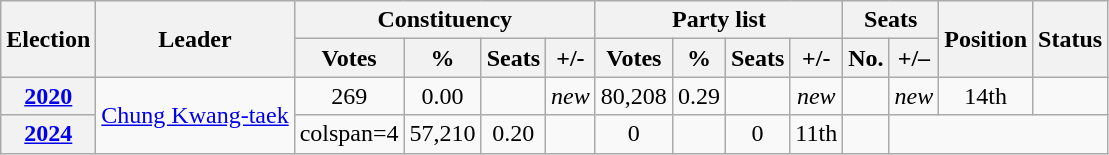<table class="wikitable" style="text-align:center">
<tr>
<th rowspan="2">Election</th>
<th rowspan="2">Leader</th>
<th colspan="4">Constituency</th>
<th colspan="4">Party list</th>
<th colspan="2">Seats</th>
<th rowspan="2">Position</th>
<th rowspan="2">Status</th>
</tr>
<tr>
<th>Votes</th>
<th>%</th>
<th>Seats</th>
<th>+/-</th>
<th>Votes</th>
<th>%</th>
<th>Seats</th>
<th>+/-</th>
<th>No.</th>
<th>+/–</th>
</tr>
<tr>
<th><a href='#'>2020</a></th>
<td rowspan=2><a href='#'>Chung Kwang-taek</a></td>
<td>269</td>
<td>0.00</td>
<td></td>
<td><em>new</em></td>
<td>80,208</td>
<td>0.29</td>
<td></td>
<td><em>new</em></td>
<td></td>
<td><em>new</em></td>
<td> 14th</td>
<td></td>
</tr>
<tr>
<th><a href='#'>2024</a></th>
<td>colspan=4 </td>
<td>57,210</td>
<td>0.20</td>
<td></td>
<td> 0</td>
<td></td>
<td> 0</td>
<td> 11th</td>
<td></td>
</tr>
</table>
